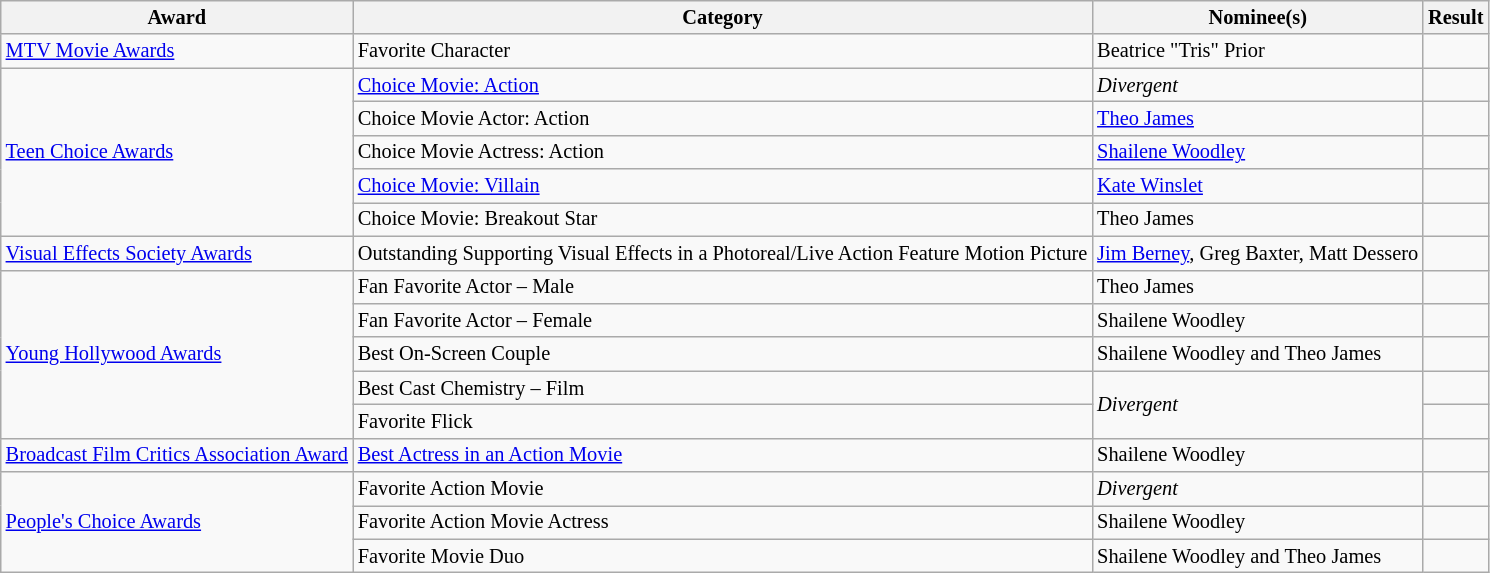<table class="wikitable sortable" style="text-align:left; font-size:85%;">
<tr>
<th>Award</th>
<th>Category</th>
<th>Nominee(s)</th>
<th>Result</th>
</tr>
<tr>
<td><a href='#'>MTV Movie Awards</a></td>
<td>Favorite Character</td>
<td>Beatrice "Tris" Prior</td>
<td></td>
</tr>
<tr>
<td rowspan="5"><a href='#'>Teen Choice Awards</a></td>
<td><a href='#'>Choice Movie: Action</a></td>
<td><em>Divergent</em></td>
<td></td>
</tr>
<tr>
<td>Choice Movie Actor: Action</td>
<td><a href='#'>Theo James</a></td>
<td></td>
</tr>
<tr>
<td>Choice Movie Actress: Action</td>
<td><a href='#'>Shailene Woodley</a></td>
<td></td>
</tr>
<tr>
<td><a href='#'>Choice Movie: Villain</a></td>
<td><a href='#'>Kate Winslet</a></td>
<td></td>
</tr>
<tr>
<td>Choice Movie: Breakout Star</td>
<td>Theo James</td>
<td></td>
</tr>
<tr>
<td><a href='#'>Visual Effects Society Awards</a></td>
<td>Outstanding Supporting Visual Effects in a Photoreal/Live Action Feature Motion Picture</td>
<td><a href='#'>Jim Berney</a>, Greg Baxter, Matt Dessero</td>
<td></td>
</tr>
<tr>
<td rowspan="5"><a href='#'>Young Hollywood Awards</a></td>
<td>Fan Favorite Actor – Male</td>
<td>Theo James</td>
<td></td>
</tr>
<tr>
<td>Fan Favorite Actor – Female</td>
<td>Shailene Woodley</td>
<td></td>
</tr>
<tr>
<td>Best On-Screen Couple</td>
<td>Shailene Woodley and Theo James</td>
<td></td>
</tr>
<tr>
<td>Best Cast Chemistry – Film</td>
<td rowspan="2"><em>Divergent</em></td>
<td></td>
</tr>
<tr>
<td>Favorite Flick</td>
<td></td>
</tr>
<tr>
<td><a href='#'>Broadcast Film Critics Association Award</a></td>
<td><a href='#'>Best Actress in an Action Movie</a></td>
<td>Shailene Woodley</td>
<td></td>
</tr>
<tr>
<td rowspan="3"><a href='#'>People's Choice Awards</a></td>
<td>Favorite Action Movie</td>
<td><em>Divergent</em></td>
<td></td>
</tr>
<tr>
<td>Favorite Action Movie Actress</td>
<td>Shailene Woodley</td>
<td></td>
</tr>
<tr>
<td>Favorite Movie Duo</td>
<td>Shailene Woodley and Theo James</td>
<td></td>
</tr>
</table>
